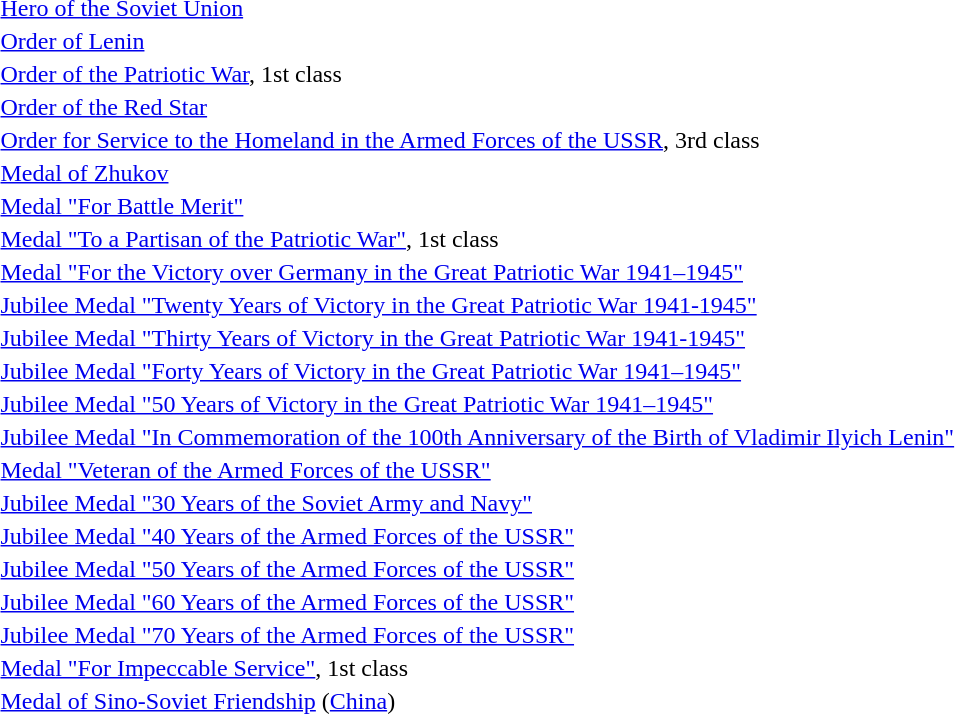<table>
<tr>
<td></td>
<td><a href='#'>Hero of the Soviet Union</a></td>
</tr>
<tr>
<td></td>
<td><a href='#'>Order of Lenin</a></td>
</tr>
<tr>
<td></td>
<td><a href='#'>Order of the Patriotic War</a>, 1st class</td>
</tr>
<tr>
<td></td>
<td><a href='#'>Order of the Red Star</a></td>
</tr>
<tr>
<td></td>
<td><a href='#'>Order for Service to the Homeland in the Armed Forces of the USSR</a>, 3rd class</td>
</tr>
<tr>
<td></td>
<td><a href='#'>Medal of Zhukov</a></td>
</tr>
<tr>
<td></td>
<td><a href='#'>Medal "For Battle Merit"</a></td>
</tr>
<tr>
<td></td>
<td><a href='#'>Medal "To a Partisan of the Patriotic War"</a>, 1st class</td>
</tr>
<tr>
<td></td>
<td><a href='#'>Medal "For the Victory over Germany in the Great Patriotic War 1941–1945"</a></td>
</tr>
<tr>
<td></td>
<td><a href='#'>Jubilee Medal "Twenty Years of Victory in the Great Patriotic War 1941-1945"</a></td>
</tr>
<tr>
<td></td>
<td><a href='#'>Jubilee Medal "Thirty Years of Victory in the Great Patriotic War 1941-1945"</a></td>
</tr>
<tr>
<td></td>
<td><a href='#'>Jubilee Medal "Forty Years of Victory in the Great Patriotic War 1941–1945"</a></td>
</tr>
<tr>
<td></td>
<td><a href='#'>Jubilee Medal "50 Years of Victory in the Great Patriotic War 1941–1945"</a></td>
</tr>
<tr>
<td></td>
<td><a href='#'>Jubilee Medal "In Commemoration of the 100th Anniversary of the Birth of Vladimir Ilyich Lenin"</a></td>
</tr>
<tr>
<td></td>
<td><a href='#'>Medal "Veteran of the Armed Forces of the USSR"</a></td>
</tr>
<tr>
<td></td>
<td><a href='#'>Jubilee Medal "30 Years of the Soviet Army and Navy"</a></td>
</tr>
<tr>
<td></td>
<td><a href='#'>Jubilee Medal "40 Years of the Armed Forces of the USSR"</a></td>
</tr>
<tr>
<td></td>
<td><a href='#'>Jubilee Medal "50 Years of the Armed Forces of the USSR"</a></td>
</tr>
<tr>
<td></td>
<td><a href='#'>Jubilee Medal "60 Years of the Armed Forces of the USSR"</a></td>
</tr>
<tr>
<td></td>
<td><a href='#'>Jubilee Medal "70 Years of the Armed Forces of the USSR"</a></td>
</tr>
<tr>
<td></td>
<td><a href='#'>Medal "For Impeccable Service"</a>, 1st class</td>
</tr>
<tr>
<td></td>
<td><a href='#'>Medal of Sino-Soviet Friendship</a> (<a href='#'>China</a>)</td>
</tr>
<tr>
</tr>
</table>
